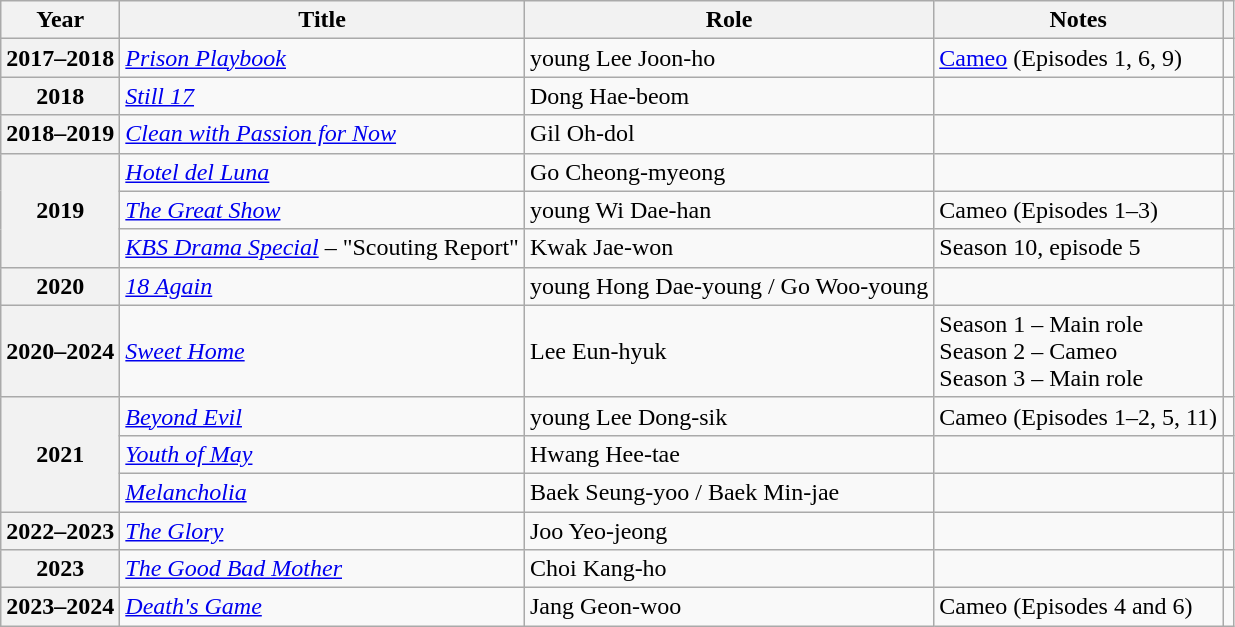<table class="wikitable plainrowheaders sortable">
<tr>
<th scope="col">Year</th>
<th scope="col">Title</th>
<th scope="col">Role</th>
<th scope="col">Notes</th>
<th scope="col" class="unsortable"></th>
</tr>
<tr>
<th scope="row">2017–2018</th>
<td><em><a href='#'>Prison Playbook</a></em></td>
<td>young Lee Joon-ho</td>
<td><a href='#'>Cameo</a> (Episodes 1, 6, 9)</td>
<td style="text-align:center"></td>
</tr>
<tr>
<th scope="row">2018</th>
<td><em><a href='#'>Still 17</a></em></td>
<td>Dong Hae-beom</td>
<td></td>
<td style="text-align:center"></td>
</tr>
<tr>
<th scope="row">2018–2019</th>
<td><em><a href='#'>Clean with Passion for Now</a></em></td>
<td>Gil Oh-dol</td>
<td></td>
<td style="text-align:center"></td>
</tr>
<tr>
<th scope="row"  rowspan="3">2019</th>
<td><em><a href='#'>Hotel del Luna</a></em></td>
<td>Go Cheong-myeong</td>
<td></td>
<td style="text-align:center"></td>
</tr>
<tr>
<td><em><a href='#'>The Great Show</a></em></td>
<td>young Wi Dae-han</td>
<td>Cameo (Episodes 1–3)</td>
<td style="text-align:center"></td>
</tr>
<tr>
<td><em><a href='#'>KBS Drama Special</a></em> – "Scouting Report"</td>
<td>Kwak Jae-won</td>
<td>Season 10, episode 5</td>
<td style="text-align:center"></td>
</tr>
<tr>
<th scope="row">2020</th>
<td><em><a href='#'>18 Again</a></em></td>
<td>young Hong Dae-young / Go Woo-young</td>
<td></td>
<td style="text-align:center"></td>
</tr>
<tr>
<th scope="row">2020–2024</th>
<td><em><a href='#'>Sweet Home</a></em></td>
<td>Lee Eun-hyuk</td>
<td>Season 1 – Main role<br>Season 2 – Cameo<br>Season 3 – Main role</td>
<td style="text-align:center"></td>
</tr>
<tr>
<th scope="row" rowspan="3">2021</th>
<td><em><a href='#'>Beyond Evil</a></em></td>
<td>young Lee Dong-sik</td>
<td>Cameo (Episodes 1–2, 5, 11)</td>
<td style="text-align:center"></td>
</tr>
<tr>
<td><em><a href='#'>Youth of May</a></em></td>
<td>Hwang Hee-tae</td>
<td></td>
<td style="text-align:center"></td>
</tr>
<tr>
<td><em><a href='#'>Melancholia</a></em></td>
<td>Baek Seung-yoo / Baek Min-jae</td>
<td></td>
<td style="text-align:center"></td>
</tr>
<tr>
<th scope="row">2022–2023</th>
<td><em><a href='#'>The Glory</a></em></td>
<td>Joo Yeo-jeong</td>
<td></td>
<td style="text-align:center"></td>
</tr>
<tr>
<th scope="row">2023</th>
<td><em><a href='#'>The Good Bad Mother</a></em></td>
<td>Choi Kang-ho</td>
<td></td>
<td style="text-align:center"></td>
</tr>
<tr>
<th scope="row">2023–2024</th>
<td><em><a href='#'>Death's Game</a></em></td>
<td>Jang Geon-woo</td>
<td>Cameo (Episodes 4 and 6)</td>
<td style="text-align:center"></td>
</tr>
</table>
